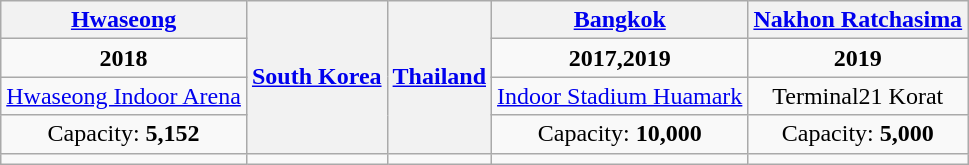<table class="wikitable" style="text-align:center;">
<tr>
<th><a href='#'>Hwaseong</a></th>
<th rowspan=4><a href='#'>South Korea</a></th>
<th rowspan=4><a href='#'>Thailand</a></th>
<th><a href='#'>Bangkok</a></th>
<th><a href='#'>Nakhon Ratchasima</a></th>
</tr>
<tr>
<td><strong>2018</strong></td>
<td><strong>2017,2019</strong></td>
<td><strong>2019</strong></td>
</tr>
<tr>
<td><a href='#'>Hwaseong Indoor Arena</a></td>
<td><a href='#'>Indoor Stadium Huamark</a></td>
<td>Terminal21 Korat</td>
</tr>
<tr>
<td>Capacity: <strong>5,152</strong></td>
<td>Capacity: <strong>10,000</strong></td>
<td>Capacity: <strong>5,000</strong></td>
</tr>
<tr>
<td></td>
<td></td>
<td></td>
<td></td>
<td></td>
</tr>
</table>
